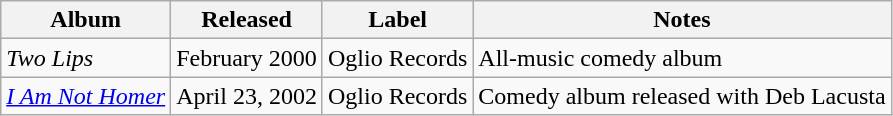<table class="wikitable">
<tr>
<th>Album</th>
<th>Released</th>
<th>Label</th>
<th>Notes</th>
</tr>
<tr>
<td><em>Two Lips</em></td>
<td>February 2000</td>
<td>Oglio Records</td>
<td>All-music comedy album</td>
</tr>
<tr>
<td><em><a href='#'>I Am Not Homer</a></em></td>
<td>April 23, 2002</td>
<td>Oglio Records</td>
<td>Comedy album released with Deb Lacusta</td>
</tr>
</table>
